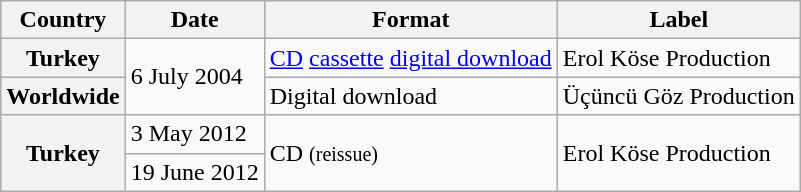<table class="wikitable plainrowheaders">
<tr>
<th scope="col">Country</th>
<th scope="col">Date</th>
<th scope="col">Format</th>
<th scope="col">Label</th>
</tr>
<tr>
<th scope="row">Turkey</th>
<td rowspan="2">6 July 2004</td>
<td><a href='#'>CD</a> <a href='#'>cassette</a> <a href='#'>digital download</a></td>
<td>Erol Köse Production</td>
</tr>
<tr>
<th scope="row">Worldwide</th>
<td>Digital download</td>
<td>Üçüncü Göz Production</td>
</tr>
<tr>
<th scope="row" rowspan="2">Turkey</th>
<td rowspan="1">3 May 2012</td>
<td rowspan="2">CD <small>(reissue)</small></td>
<td rowspan="2">Erol Köse Production</td>
</tr>
<tr>
<td rowspan="1">19 June 2012</td>
</tr>
</table>
